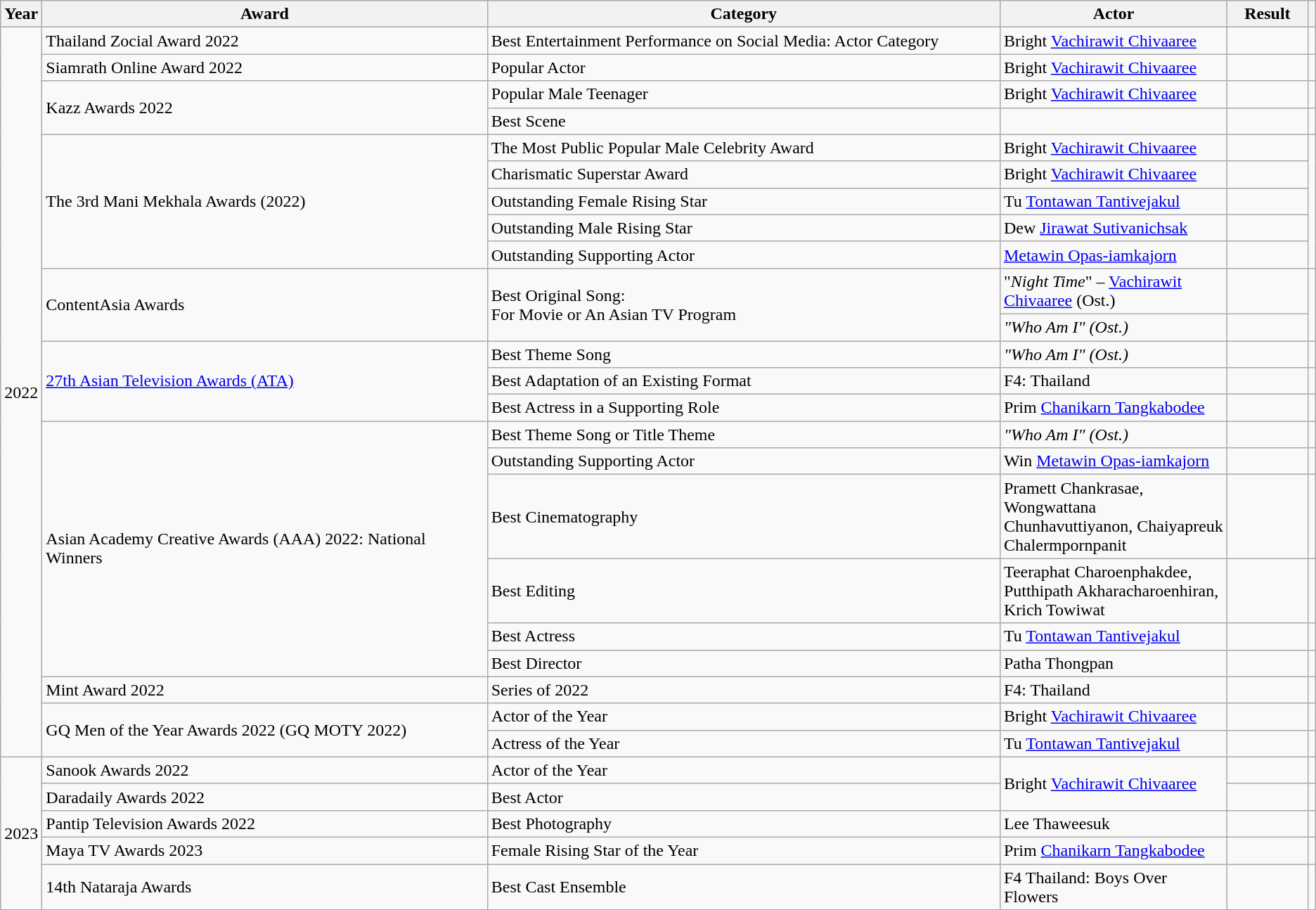<table class="wikitable sortable">
<tr>
<th scope="col" style="width:1em;">Year</th>
<th scope="col" style="width:35em;">Award</th>
<th scope="col" style="width:40em;">Category</th>
<th scope="col" style="width:15em;">Actor</th>
<th scope="col" style="width:5em;">Result</th>
<th class="unsortable"></th>
</tr>
<tr>
<td rowspan="23">2022</td>
<td>Thailand Zocial Award 2022</td>
<td>Best Entertainment Performance on Social Media: Actor Category</td>
<td>Bright <a href='#'>Vachirawit Chivaaree</a></td>
<td></td>
<td></td>
</tr>
<tr>
<td>Siamrath Online Award 2022</td>
<td>Popular Actor</td>
<td>Bright <a href='#'>Vachirawit Chivaaree</a></td>
<td></td>
<td></td>
</tr>
<tr>
<td rowspan="2">Kazz Awards 2022</td>
<td>Popular Male Teenager</td>
<td>Bright <a href='#'>Vachirawit Chivaaree</a></td>
<td></td>
<td></td>
</tr>
<tr>
<td>Best Scene <br> </td>
<td></td>
<td></td>
<td></td>
</tr>
<tr>
<td rowspan="5">The 3rd Mani Mekhala Awards (2022)</td>
<td>The Most Public Popular Male Celebrity Award</td>
<td>Bright <a href='#'>Vachirawit Chivaaree</a></td>
<td></td>
<td rowspan ="5";></td>
</tr>
<tr>
<td>Charismatic Superstar Award</td>
<td>Bright <a href='#'>Vachirawit Chivaaree</a></td>
<td></td>
</tr>
<tr>
<td>Outstanding Female Rising Star</td>
<td>Tu <a href='#'>Tontawan Tantivejakul</a></td>
<td></td>
</tr>
<tr>
<td>Outstanding Male Rising Star</td>
<td>Dew <a href='#'>Jirawat Sutivanichsak</a></td>
<td></td>
</tr>
<tr>
<td>Outstanding Supporting Actor</td>
<td><a href='#'>Metawin Opas-iamkajorn</a></td>
<td></td>
</tr>
<tr>
<td rowspan="2">ContentAsia Awards</td>
<td rowspan="2">Best Original Song: <br> For Movie or An Asian TV Program</td>
<td>"<em>Night Time</em>" – <a href='#'>Vachirawit Chivaaree</a> (Ost.)</td>
<td></td>
<td rowspan="2"></td>
</tr>
<tr>
<td><em>"Who Am I" (Ost.)</em></td>
<td></td>
</tr>
<tr>
<td rowspan="3"><a href='#'>27th Asian Television Awards (ATA)</a></td>
<td>Best Theme Song</td>
<td><em>"Who Am I" (Ost.)</em></td>
<td></td>
<td></td>
</tr>
<tr>
<td>Best Adaptation of an Existing Format</td>
<td>F4: Thailand</td>
<td></td>
<td></td>
</tr>
<tr>
<td>Best Actress in a Supporting Role</td>
<td>Prim <a href='#'>Chanikarn Tangkabodee</a></td>
<td></td>
<td></td>
</tr>
<tr>
<td rowspan="6">Asian Academy Creative Awards (AAA) 2022: National Winners</td>
<td>Best Theme Song or Title Theme</td>
<td><em>"Who Am I" (Ost.)</em><br></td>
<td></td>
<td></td>
</tr>
<tr>
<td>Outstanding Supporting Actor</td>
<td>Win <a href='#'>Metawin Opas-iamkajorn</a></td>
<td></td>
<td></td>
</tr>
<tr>
<td>Best Cinematography</td>
<td>Pramett Chankrasae, Wongwattana Chunhavuttiyanon, Chaiyapreuk Chalermpornpanit</td>
<td></td>
<td></td>
</tr>
<tr>
<td>Best Editing</td>
<td>Teeraphat Charoenphakdee, Putthipath Akharacharoenhiran, Krich Towiwat</td>
<td></td>
<td></td>
</tr>
<tr>
<td>Best Actress</td>
<td>Tu  <a href='#'>Tontawan Tantivejakul</a></td>
<td></td>
<td></td>
</tr>
<tr>
<td>Best Director</td>
<td>Patha Thongpan</td>
<td></td>
<td></td>
</tr>
<tr>
<td>Mint Award 2022</td>
<td>Series of 2022</td>
<td>F4: Thailand</td>
<td></td>
<td></td>
</tr>
<tr>
<td rowspan="2">GQ Men of the Year Awards 2022 (GQ MOTY 2022)</td>
<td>Actor of the Year</td>
<td>Bright <a href='#'>Vachirawit Chivaaree</a></td>
<td></td>
<td></td>
</tr>
<tr>
<td>Actress of the Year</td>
<td>Tu  <a href='#'>Tontawan Tantivejakul</a></td>
<td></td>
<td></td>
</tr>
<tr>
<td rowspan="5">2023</td>
<td>Sanook Awards 2022</td>
<td>Actor of the Year</td>
<td Rowspan="2">Bright <a href='#'>Vachirawit Chivaaree</a></td>
<td></td>
<td></td>
</tr>
<tr>
<td>Daradaily Awards 2022</td>
<td>Best Actor</td>
<td></td>
<td></td>
</tr>
<tr>
<td>Pantip Television Awards 2022</td>
<td>Best Photography</td>
<td>Lee Thaweesuk</td>
<td></td>
<td></td>
</tr>
<tr>
<td>Maya TV Awards 2023</td>
<td>Female Rising Star of the Year</td>
<td>Prim <a href='#'>Chanikarn Tangkabodee</a></td>
<td></td>
<td></td>
</tr>
<tr>
<td>14th Nataraja Awards</td>
<td>Best Cast Ensemble</td>
<td>F4 Thailand: Boys Over Flowers</td>
<td></td>
<td></td>
</tr>
</table>
